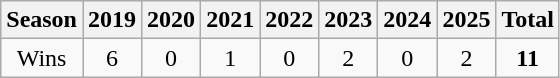<table class=wikitable>
<tr>
<th>Season</th>
<th>2019</th>
<th>2020</th>
<th>2021</th>
<th>2022</th>
<th>2023</th>
<th>2024</th>
<th>2025</th>
<th>Total</th>
</tr>
<tr align=center>
<td>Wins</td>
<td>6</td>
<td>0</td>
<td>1</td>
<td>0</td>
<td>2</td>
<td>0</td>
<td>2</td>
<td><strong>11</strong></td>
</tr>
</table>
